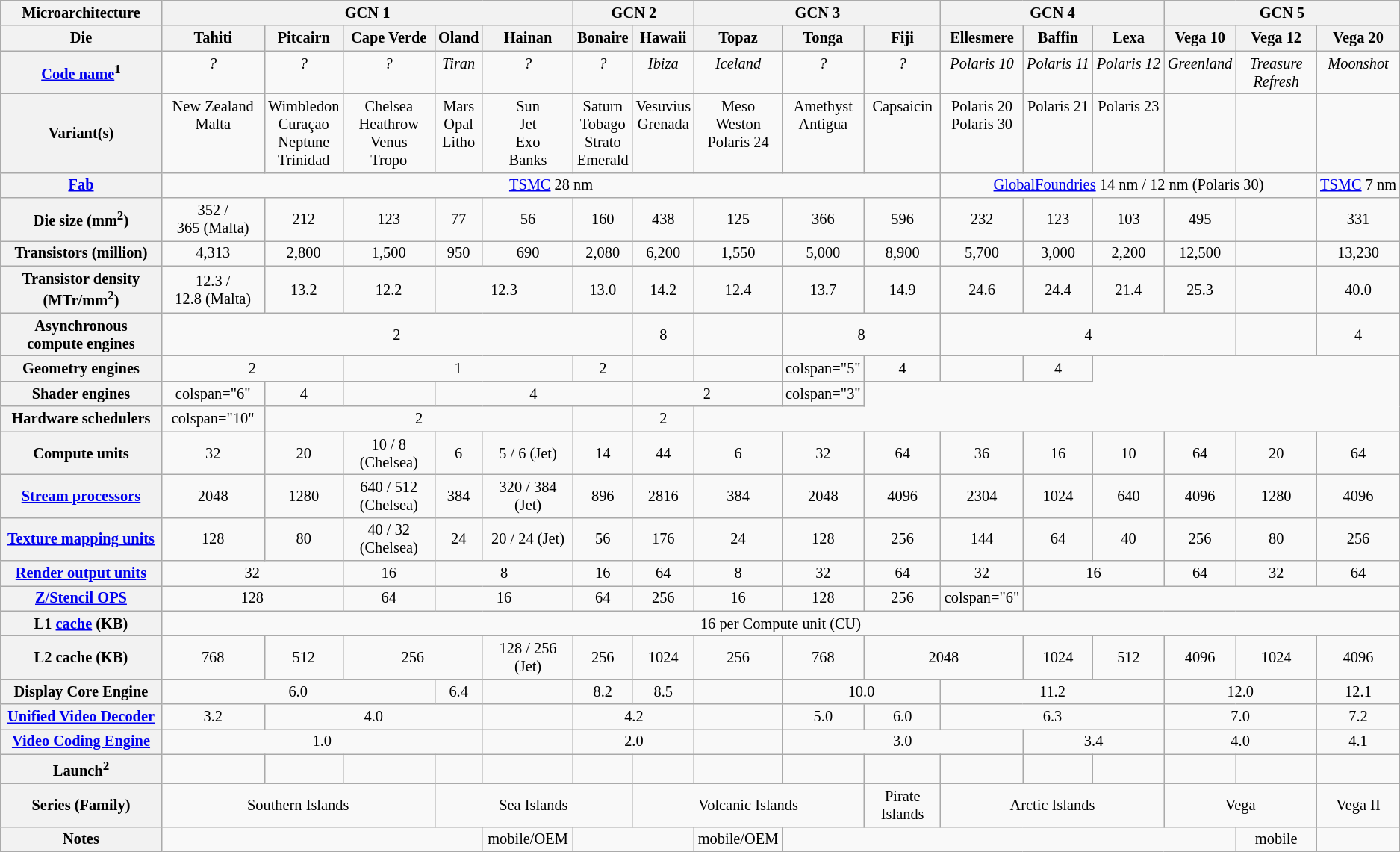<table class="wikitable" style="font-size: 85%; text-align: center;">
<tr>
<th>Microarchitecture</th>
<th colspan="5">GCN 1</th>
<th colspan="2">GCN 2</th>
<th colspan="3">GCN 3</th>
<th colspan="3">GCN 4</th>
<th colspan="3">GCN 5</th>
</tr>
<tr>
<th>Die</th>
<th>Tahiti</th>
<th>Pitcairn</th>
<th>Cape Verde</th>
<th>Oland</th>
<th>Hainan</th>
<th>Bonaire</th>
<th>Hawaii</th>
<th>Topaz</th>
<th>Tonga</th>
<th>Fiji</th>
<th>Ellesmere</th>
<th>Baffin</th>
<th>Lexa</th>
<th>Vega 10</th>
<th>Vega 12</th>
<th>Vega 20</th>
</tr>
<tr>
<th><a href='#'>Code name</a><sup>1</sup></th>
<td style="vertical-align:top;"><em>?</em></td>
<td style="vertical-align:top;"><em>?</em></td>
<td style="vertical-align:top;"><em>?</em></td>
<td style="vertical-align:top;"><em>Tiran</em></td>
<td style="vertical-align:top;"><em>?</em></td>
<td style="vertical-align:top;"><em>?</em></td>
<td style="vertical-align:top;"><em>Ibiza</em></td>
<td style="vertical-align:top;"><em>Iceland</em></td>
<td style="vertical-align:top;"><em>?</em></td>
<td style="vertical-align:top;"><em>?</em></td>
<td style="vertical-align:top;"><em>Polaris 10</em></td>
<td style="vertical-align:top;"><em>Polaris 11</em></td>
<td style="vertical-align:top;"><em>Polaris 12</em></td>
<td style="vertical-align:top;"><em>Greenland</em></td>
<td style="vertical-align:top;"><em>Treasure Refresh</em></td>
<td style="vertical-align:top;"><em>Moonshot</em></td>
</tr>
<tr>
<th>Variant(s)</th>
<td style="vertical-align:top;">New Zealand<br>Malta</td>
<td style="vertical-align:top;">Wimbledon<br>Curaçao<br>Neptune<br>Trinidad</td>
<td style="vertical-align:top;">Chelsea<br>Heathrow<br>Venus<br>Tropo</td>
<td style="vertical-align:top;">Mars<br>Opal<br>Litho</td>
<td style="vertical-align:top;">Sun<br>Jet<br>Exo<br>Banks</td>
<td style="vertical-align:top;">Saturn<br>Tobago<br>Strato<br>Emerald</td>
<td style="vertical-align:top;">Vesuvius<br>Grenada</td>
<td style="vertical-align:top;">Meso<br>Weston<br>Polaris 24</td>
<td style="vertical-align:top;">Amethyst<br>Antigua</td>
<td style="vertical-align:top;">Capsaicin</td>
<td style="vertical-align:top;">Polaris 20<br>Polaris 30</td>
<td style="vertical-align:top;">Polaris 21</td>
<td style="vertical-align:top;">Polaris 23</td>
<td></td>
<td></td>
<td></td>
</tr>
<tr>
<th><a href='#'>Fab</a></th>
<td colspan="10"><a href='#'>TSMC</a> 28 nm</td>
<td colspan="5"><a href='#'>GlobalFoundries</a> 14 nm / 12 nm (Polaris 30)</td>
<td colspan="2"><a href='#'>TSMC</a> 7 nm</td>
</tr>
<tr>
<th>Die size (mm<sup>2</sup>)</th>
<td>352 / 365 (Malta)</td>
<td>212</td>
<td>123</td>
<td>77</td>
<td>56</td>
<td>160</td>
<td>438</td>
<td>125</td>
<td>366</td>
<td>596</td>
<td>232</td>
<td>123</td>
<td>103</td>
<td>495</td>
<td></td>
<td>331</td>
</tr>
<tr>
<th>Transistors (million)</th>
<td>4,313</td>
<td>2,800</td>
<td>1,500</td>
<td>950</td>
<td>690</td>
<td>2,080</td>
<td>6,200</td>
<td>1,550</td>
<td>5,000</td>
<td>8,900</td>
<td>5,700</td>
<td>3,000</td>
<td>2,200</td>
<td>12,500</td>
<td></td>
<td>13,230</td>
</tr>
<tr>
<th>Transistor density (MTr/mm<sup>2</sup>)</th>
<td>12.3 / 12.8 (Malta)</td>
<td>13.2</td>
<td>12.2</td>
<td colspan="2">12.3</td>
<td>13.0</td>
<td>14.2</td>
<td>12.4</td>
<td>13.7</td>
<td>14.9</td>
<td>24.6</td>
<td>24.4</td>
<td>21.4</td>
<td>25.3</td>
<td></td>
<td>40.0</td>
</tr>
<tr>
<th>Asynchronous compute engines</th>
<td colspan="6">2</td>
<td>8</td>
<td></td>
<td colspan="2">8</td>
<td colspan="4">4</td>
<td></td>
<td>4</td>
</tr>
<tr>
<th>Geometry engines</th>
<td colspan="2">2</td>
<td colspan="3">1</td>
<td>2</td>
<td></td>
<td></td>
<td>colspan="5" </td>
<td>4</td>
<td></td>
<td>4</td>
</tr>
<tr>
<th>Shader engines</th>
<td>colspan="6" </td>
<td>4</td>
<td></td>
<td colspan="3">4</td>
<td colspan="2">2</td>
<td>colspan="3" </td>
</tr>
<tr>
<th>Hardware schedulers</th>
<td>colspan="10" </td>
<td colspan="4">2</td>
<td></td>
<td>2</td>
</tr>
<tr>
<th>Compute units</th>
<td>32</td>
<td>20</td>
<td>10 / 8 (Chelsea)</td>
<td>6</td>
<td>5 / 6 (Jet)</td>
<td>14</td>
<td>44</td>
<td>6</td>
<td>32</td>
<td>64</td>
<td>36</td>
<td>16</td>
<td>10</td>
<td>64</td>
<td>20</td>
<td>64</td>
</tr>
<tr>
<th><a href='#'>Stream processors</a></th>
<td>2048</td>
<td>1280</td>
<td>640 / 512 (Chelsea)</td>
<td>384</td>
<td>320 / 384 (Jet)</td>
<td>896</td>
<td>2816</td>
<td>384</td>
<td>2048</td>
<td>4096</td>
<td>2304</td>
<td>1024</td>
<td>640</td>
<td>4096</td>
<td>1280</td>
<td>4096</td>
</tr>
<tr>
<th><a href='#'>Texture mapping units</a></th>
<td>128</td>
<td>80</td>
<td>40 / 32 (Chelsea)</td>
<td>24</td>
<td>20 / 24 (Jet)</td>
<td>56</td>
<td>176</td>
<td>24</td>
<td>128</td>
<td>256</td>
<td>144</td>
<td>64</td>
<td>40</td>
<td>256</td>
<td>80</td>
<td>256</td>
</tr>
<tr>
<th><a href='#'>Render output units</a></th>
<td colspan="2">32</td>
<td>16</td>
<td colspan="2">8</td>
<td>16</td>
<td>64</td>
<td>8</td>
<td>32</td>
<td>64</td>
<td>32</td>
<td colspan="2">16</td>
<td>64</td>
<td>32</td>
<td>64</td>
</tr>
<tr>
<th><a href='#'>Z/Stencil OPS</a></th>
<td colspan="2">128</td>
<td>64</td>
<td colspan="2">16</td>
<td>64</td>
<td>256</td>
<td>16</td>
<td>128</td>
<td>256</td>
<td>colspan="6" </td>
</tr>
<tr>
<th>L1 <a href='#'>cache</a> (KB)</th>
<td colspan="16">16 per Compute unit (CU)</td>
</tr>
<tr>
<th>L2 cache (KB)</th>
<td>768</td>
<td>512</td>
<td colspan="2">256</td>
<td>128 / 256 (Jet)</td>
<td>256</td>
<td>1024</td>
<td>256</td>
<td>768</td>
<td colspan="2">2048</td>
<td>1024</td>
<td>512</td>
<td>4096</td>
<td>1024</td>
<td>4096</td>
</tr>
<tr>
<th>Display Core Engine</th>
<td colspan="3">6.0</td>
<td>6.4</td>
<td></td>
<td>8.2</td>
<td>8.5</td>
<td></td>
<td colspan="2">10.0</td>
<td colspan="3">11.2</td>
<td colspan="2">12.0</td>
<td>12.1</td>
</tr>
<tr>
<th><a href='#'>Unified Video Decoder</a></th>
<td>3.2</td>
<td colspan="3">4.0</td>
<td></td>
<td colspan="2">4.2</td>
<td></td>
<td>5.0</td>
<td>6.0</td>
<td colspan="3">6.3</td>
<td colspan="2">7.0</td>
<td>7.2</td>
</tr>
<tr>
<th><a href='#'>Video Coding Engine</a></th>
<td colspan="4">1.0</td>
<td></td>
<td colspan="2">2.0</td>
<td></td>
<td colspan="3">3.0</td>
<td colspan="2">3.4</td>
<td colspan="2">4.0</td>
<td>4.1</td>
</tr>
<tr>
<th>Launch<sup>2</sup></th>
<td></td>
<td></td>
<td></td>
<td></td>
<td></td>
<td></td>
<td></td>
<td></td>
<td></td>
<td></td>
<td></td>
<td></td>
<td></td>
<td></td>
<td></td>
<td></td>
</tr>
<tr>
<th>Series (Family)</th>
<td colspan="3">Southern Islands</td>
<td colspan="3">Sea Islands</td>
<td colspan="3">Volcanic Islands</td>
<td>Pirate Islands</td>
<td colspan="3">Arctic Islands</td>
<td colspan="2">Vega</td>
<td>Vega II</td>
</tr>
<tr>
<th>Notes</th>
<td colspan="4"></td>
<td>mobile/OEM</td>
<td colspan="2"></td>
<td>mobile/OEM</td>
<td colspan="6"></td>
<td>mobile</td>
<td></td>
</tr>
</table>
